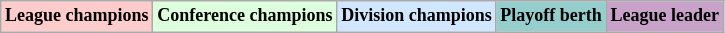<table class="wikitable"  style="margin:center; font-size:75%;">
<tr>
<td style="text-align:center; background:#fcc;"><strong>League champions</strong></td>
<td style="text-align:center; background:#dfd;"><strong>Conference champions</strong></td>
<td style="text-align:center; background:#d0e7ff;"><strong>Division champions</strong></td>
<td style="text-align:center; background:#96cdcd;"><strong>Playoff berth</strong></td>
<td style="text-align:center; background:#c8a2c8;"><strong>League leader</strong></td>
</tr>
</table>
